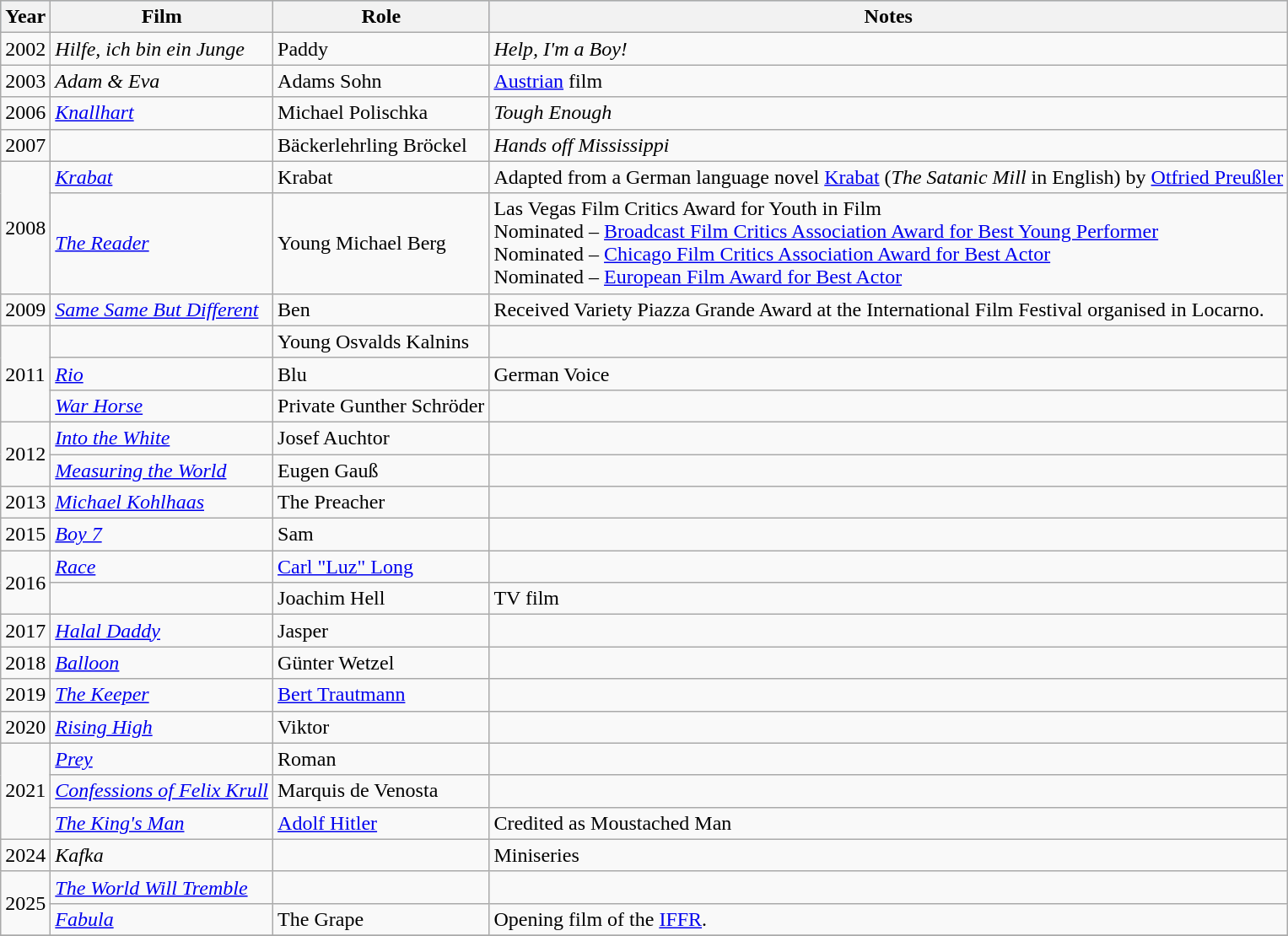<table class="wikitable">
<tr style="background:#b0c4de; text-align:center;">
<th>Year</th>
<th>Film</th>
<th>Role</th>
<th>Notes</th>
</tr>
<tr>
<td>2002</td>
<td><em>Hilfe, ich bin ein Junge</em></td>
<td>Paddy</td>
<td><em>Help, I'm a Boy!</em></td>
</tr>
<tr>
<td>2003</td>
<td><em>Adam & Eva</em></td>
<td>Adams Sohn</td>
<td><a href='#'>Austrian</a> film</td>
</tr>
<tr>
<td>2006</td>
<td><em><a href='#'>Knallhart</a></em></td>
<td>Michael Polischka</td>
<td><em>Tough Enough</em></td>
</tr>
<tr>
<td>2007</td>
<td><em></em></td>
<td>Bäckerlehrling Bröckel</td>
<td><em>Hands off Mississippi</em></td>
</tr>
<tr>
<td rowspan="2">2008</td>
<td><em><a href='#'>Krabat</a></em></td>
<td>Krabat</td>
<td>Adapted from a German language novel <a href='#'>Krabat</a> (<em>The Satanic Mill</em> in English) by <a href='#'>Otfried Preußler</a></td>
</tr>
<tr>
<td><em><a href='#'>The Reader</a></em></td>
<td>Young Michael Berg</td>
<td>Las Vegas Film Critics Award for Youth in Film<br>Nominated – <a href='#'>Broadcast Film Critics Association Award for Best Young Performer</a><br>Nominated – <a href='#'>Chicago Film Critics Association Award for Best Actor</a><br>Nominated – <a href='#'>European Film Award for Best Actor</a></td>
</tr>
<tr>
<td>2009</td>
<td><em><a href='#'>Same Same But Different</a></em></td>
<td>Ben</td>
<td>Received Variety Piazza Grande Award at the International Film Festival organised in Locarno.</td>
</tr>
<tr>
<td rowspan="3">2011</td>
<td><em></em></td>
<td>Young Osvalds Kalnins</td>
<td></td>
</tr>
<tr>
<td><em><a href='#'>Rio</a></em></td>
<td>Blu</td>
<td>German Voice</td>
</tr>
<tr>
<td><em><a href='#'>War Horse</a></em></td>
<td>Private Gunther Schröder</td>
<td></td>
</tr>
<tr>
<td rowspan="2">2012</td>
<td><em><a href='#'>Into the White</a></em></td>
<td>Josef Auchtor</td>
<td></td>
</tr>
<tr>
<td><em><a href='#'>Measuring the World</a></em></td>
<td>Eugen Gauß</td>
<td></td>
</tr>
<tr>
<td>2013</td>
<td><em><a href='#'>Michael Kohlhaas</a></em></td>
<td>The Preacher</td>
<td></td>
</tr>
<tr>
<td>2015</td>
<td><em><a href='#'>Boy 7</a></em></td>
<td>Sam</td>
<td></td>
</tr>
<tr>
<td rowspan="2">2016</td>
<td><em><a href='#'>Race</a></em></td>
<td><a href='#'>Carl "Luz" Long</a></td>
<td></td>
</tr>
<tr>
<td><em></em></td>
<td>Joachim Hell</td>
<td>TV film</td>
</tr>
<tr>
<td>2017</td>
<td><em><a href='#'>Halal Daddy</a></em></td>
<td>Jasper</td>
<td></td>
</tr>
<tr>
<td>2018</td>
<td><em><a href='#'>Balloon</a></em></td>
<td>Günter Wetzel</td>
<td></td>
</tr>
<tr>
<td>2019</td>
<td><em><a href='#'>The Keeper</a></em></td>
<td><a href='#'>Bert Trautmann</a></td>
<td></td>
</tr>
<tr>
<td>2020</td>
<td><em><a href='#'>Rising High</a></em></td>
<td>Viktor</td>
<td></td>
</tr>
<tr>
<td rowspan="3">2021</td>
<td><em><a href='#'>Prey</a></em></td>
<td>Roman</td>
<td></td>
</tr>
<tr>
<td><em><a href='#'>Confessions of Felix Krull</a></em></td>
<td>Marquis de Venosta</td>
<td></td>
</tr>
<tr>
<td><em><a href='#'>The King's Man</a></em></td>
<td><a href='#'>Adolf Hitler</a></td>
<td>Credited as Moustached Man</td>
</tr>
<tr>
<td>2024</td>
<td><em>Kafka</em></td>
<td></td>
<td>Miniseries</td>
</tr>
<tr>
<td rowspan="2">2025</td>
<td><em><a href='#'>The World Will Tremble</a></em></td>
<td></td>
<td></td>
</tr>
<tr>
<td><em><a href='#'>Fabula</a></em></td>
<td>The Grape</td>
<td>Opening film of the <a href='#'>IFFR</a>.</td>
</tr>
<tr>
</tr>
</table>
